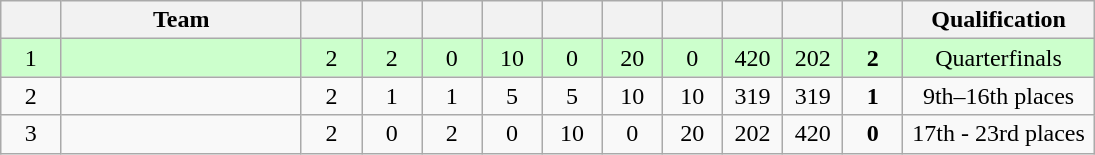<table class="wikitable" style="text-align:center" width="730">
<tr>
<th width="5.5%"></th>
<th width="22%">Team</th>
<th width="5.5%"></th>
<th width="5.5%"></th>
<th width="5.5%"></th>
<th width="5.5%"></th>
<th width="5.5%"></th>
<th width="5.5%"></th>
<th width="5.5%"></th>
<th width="5.5%"></th>
<th width="5.5%"></th>
<th width="5.5%"></th>
<th width="18%">Qualification</th>
</tr>
<tr bgcolor="ccffcc">
<td>1</td>
<td style="text-align:left"></td>
<td>2</td>
<td>2</td>
<td>0</td>
<td>10</td>
<td>0</td>
<td>20</td>
<td>0</td>
<td>420</td>
<td>202</td>
<td><strong>2</strong></td>
<td>Quarterfinals</td>
</tr>
<tr>
<td>2</td>
<td style="text-align:left"></td>
<td>2</td>
<td>1</td>
<td>1</td>
<td>5</td>
<td>5</td>
<td>10</td>
<td>10</td>
<td>319</td>
<td>319</td>
<td><strong>1</strong></td>
<td>9th–16th places</td>
</tr>
<tr>
<td>3</td>
<td style="text-align:left"></td>
<td>2</td>
<td>0</td>
<td>2</td>
<td>0</td>
<td>10</td>
<td>0</td>
<td>20</td>
<td>202</td>
<td>420</td>
<td><strong>0</strong></td>
<td>17th - 23rd places</td>
</tr>
</table>
